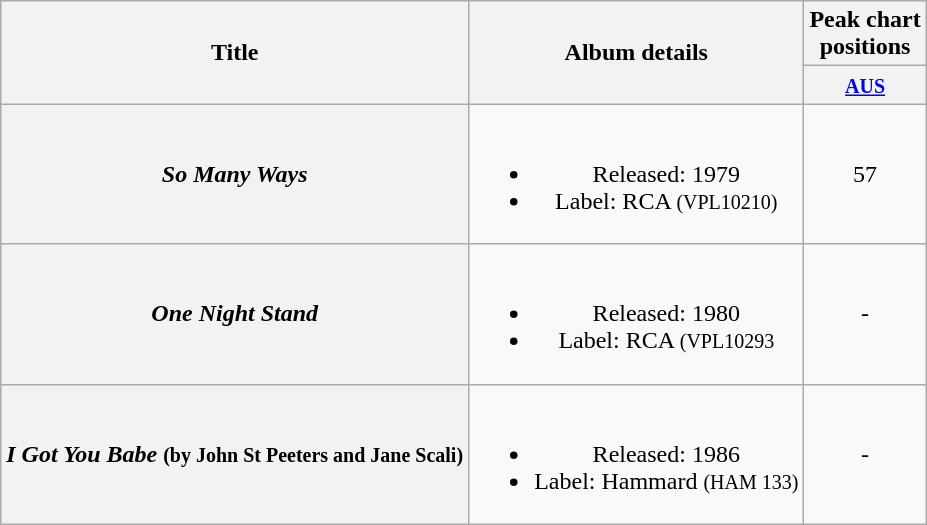<table class="wikitable plainrowheaders" style="text-align:center;" border="1">
<tr>
<th scope="col" rowspan="2">Title</th>
<th scope="col" rowspan="2">Album details</th>
<th scope="col" colspan="1">Peak chart<br>positions</th>
</tr>
<tr>
<th scope="col" style="text-align:center;"><small><a href='#'>AUS</a><br></small></th>
</tr>
<tr>
<th scope="row"><em>So Many Ways</em></th>
<td><br><ul><li>Released: 1979</li><li>Label: RCA <small>(VPL10210)</small></li></ul></td>
<td align="center">57</td>
</tr>
<tr>
<th scope="row"><em>One Night Stand</em></th>
<td><br><ul><li>Released: 1980</li><li>Label: RCA <small>(VPL10293 </small></li></ul></td>
<td align="center">-</td>
</tr>
<tr>
<th scope="row"><em>I Got You Babe</em> <small>(by John St Peeters and Jane Scali)</small></th>
<td><br><ul><li>Released: 1986</li><li>Label: Hammard <small>(HAM 133)</small></li></ul></td>
<td align="center">-</td>
</tr>
</table>
